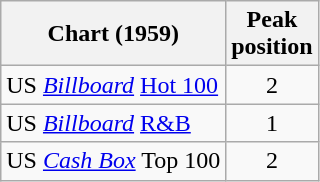<table class="wikitable">
<tr>
<th>Chart (1959)</th>
<th>Peak<br>position</th>
</tr>
<tr>
<td>US <em><a href='#'>Billboard</a></em> <a href='#'>Hot 100</a></td>
<td style="text-align:center;">2</td>
</tr>
<tr>
<td>US <em><a href='#'>Billboard</a></em> <a href='#'>R&B</a></td>
<td style="text-align:center;">1</td>
</tr>
<tr>
<td>US <a href='#'><em>Cash Box</em></a> Top 100</td>
<td align="center">2</td>
</tr>
</table>
